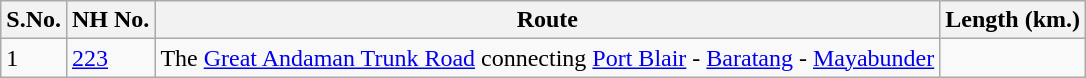<table class="wikitable">
<tr>
<th>S.No.</th>
<th>NH No.</th>
<th>Route</th>
<th>Length (km.)</th>
</tr>
<tr>
<td>1</td>
<td><a href='#'>223</a></td>
<td>The <a href='#'>Great Andaman Trunk Road</a> connecting <a href='#'>Port Blair</a> - <a href='#'>Baratang</a> - <a href='#'>Mayabunder</a></td>
<td></td>
</tr>
</table>
